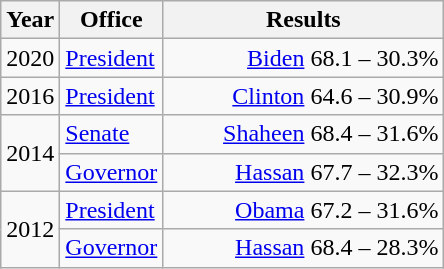<table class=wikitable>
<tr>
<th width="30">Year</th>
<th width="60">Office</th>
<th width="180">Results</th>
</tr>
<tr>
<td>2020</td>
<td><a href='#'>President</a></td>
<td align="right" ><a href='#'>Biden</a> 68.1 – 30.3%</td>
</tr>
<tr>
<td>2016</td>
<td><a href='#'>President</a></td>
<td align="right" ><a href='#'>Clinton</a> 64.6 – 30.9%</td>
</tr>
<tr>
<td rowspan="2">2014</td>
<td><a href='#'>Senate</a></td>
<td align="right" ><a href='#'>Shaheen</a> 68.4 – 31.6%</td>
</tr>
<tr>
<td><a href='#'>Governor</a></td>
<td align="right" ><a href='#'>Hassan</a> 67.7 – 32.3%</td>
</tr>
<tr>
<td rowspan="2">2012</td>
<td><a href='#'>President</a></td>
<td align="right" ><a href='#'>Obama</a> 67.2 – 31.6%</td>
</tr>
<tr>
<td><a href='#'>Governor</a></td>
<td align="right" ><a href='#'>Hassan</a> 68.4 – 28.3%</td>
</tr>
</table>
